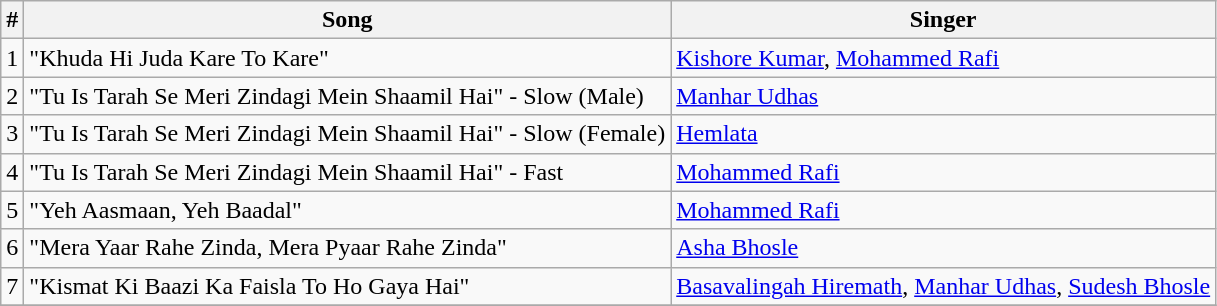<table class="wikitable">
<tr>
<th>#</th>
<th>Song</th>
<th>Singer</th>
</tr>
<tr>
<td>1</td>
<td>"Khuda Hi Juda Kare To Kare"</td>
<td><a href='#'>Kishore Kumar</a>, <a href='#'>Mohammed Rafi</a></td>
</tr>
<tr>
<td>2</td>
<td>"Tu Is Tarah Se Meri Zindagi Mein Shaamil Hai" - Slow (Male)</td>
<td><a href='#'>Manhar Udhas</a></td>
</tr>
<tr>
<td>3</td>
<td>"Tu Is Tarah Se Meri Zindagi Mein Shaamil Hai" - Slow (Female)</td>
<td><a href='#'>Hemlata</a></td>
</tr>
<tr>
<td>4</td>
<td>"Tu Is Tarah Se Meri Zindagi Mein Shaamil Hai" - Fast</td>
<td><a href='#'>Mohammed Rafi</a></td>
</tr>
<tr>
<td>5</td>
<td>"Yeh Aasmaan, Yeh Baadal"</td>
<td><a href='#'>Mohammed Rafi</a></td>
</tr>
<tr>
<td>6</td>
<td>"Mera Yaar Rahe Zinda, Mera Pyaar Rahe Zinda"</td>
<td><a href='#'>Asha Bhosle</a></td>
</tr>
<tr>
<td>7</td>
<td>"Kismat Ki Baazi Ka Faisla To Ho Gaya Hai"</td>
<td><a href='#'>Basavalingah Hiremath</a>, <a href='#'>Manhar Udhas</a>, <a href='#'>Sudesh Bhosle</a></td>
</tr>
<tr>
</tr>
</table>
